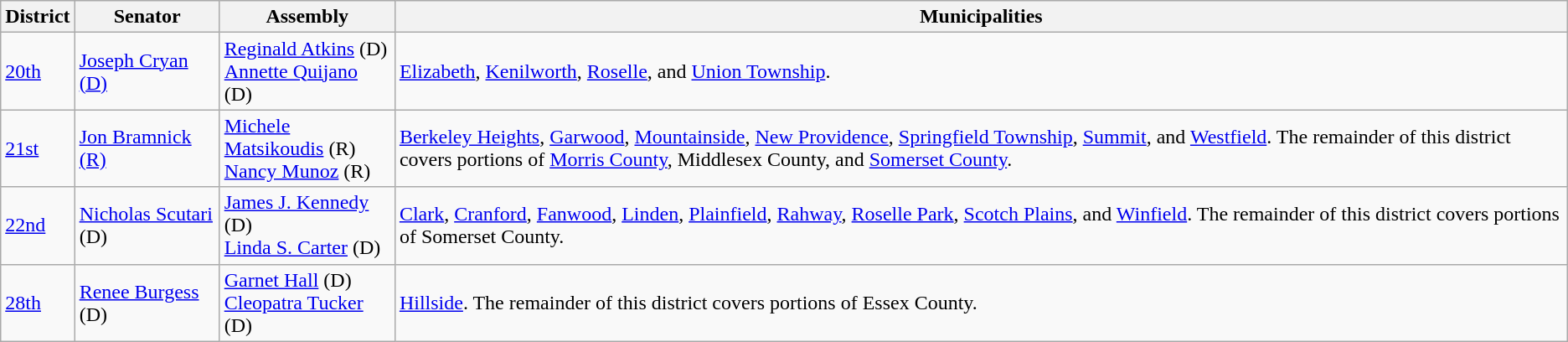<table class="wikitable">
<tr>
<th>District</th>
<th>Senator</th>
<th>Assembly</th>
<th>Municipalities</th>
</tr>
<tr>
<td><a href='#'>20th</a></td>
<td><a href='#'>Joseph Cryan</a> <a href='#'>(D)</a></td>
<td><a href='#'>Reginald Atkins</a> (D)<br><a href='#'>Annette Quijano</a> (D)</td>
<td><a href='#'>Elizabeth</a>, <a href='#'>Kenilworth</a>, <a href='#'>Roselle</a>, and <a href='#'>Union Township</a>.</td>
</tr>
<tr>
<td><a href='#'>21st</a></td>
<td><a href='#'>Jon Bramnick</a> <a href='#'>(R)</a></td>
<td><a href='#'>Michele Matsikoudis</a> (R)<br><a href='#'>Nancy Munoz</a> (R)</td>
<td><a href='#'>Berkeley Heights</a>, <a href='#'>Garwood</a>, <a href='#'>Mountainside</a>, <a href='#'>New Providence</a>, <a href='#'>Springfield Township</a>, <a href='#'>Summit</a>, and <a href='#'>Westfield</a>. The remainder of this district covers portions of <a href='#'>Morris County</a>, Middlesex County, and <a href='#'>Somerset County</a>.</td>
</tr>
<tr>
<td><a href='#'>22nd</a></td>
<td><a href='#'>Nicholas Scutari</a> (D)</td>
<td><a href='#'>James J. Kennedy</a> (D)<br><a href='#'>Linda S. Carter</a> (D)</td>
<td><a href='#'>Clark</a>, <a href='#'>Cranford</a>, <a href='#'>Fanwood</a>, <a href='#'>Linden</a>, <a href='#'>Plainfield</a>, <a href='#'>Rahway</a>, <a href='#'>Roselle Park</a>, <a href='#'>Scotch Plains</a>, and <a href='#'>Winfield</a>. The remainder of this district covers portions of Somerset County.</td>
</tr>
<tr>
<td><a href='#'>28th</a></td>
<td><a href='#'>Renee Burgess</a> (D)</td>
<td><a href='#'>Garnet Hall</a> (D)<br><a href='#'>Cleopatra Tucker</a> (D)</td>
<td><a href='#'>Hillside</a>. The remainder of this district covers portions of Essex County.</td>
</tr>
</table>
